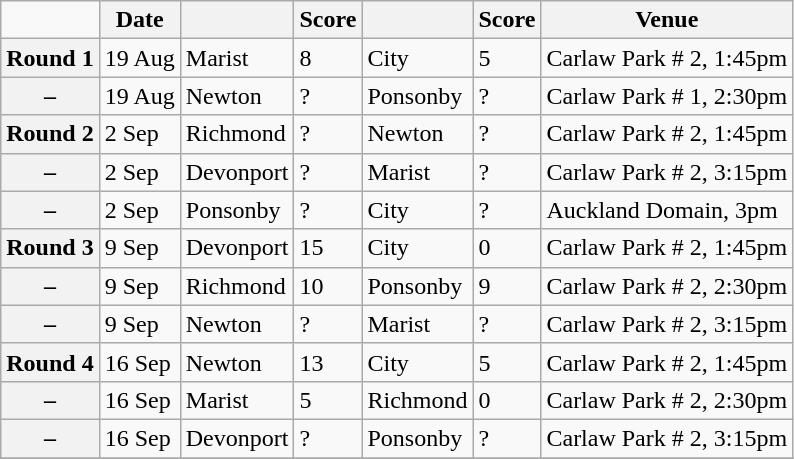<table class="wikitable mw-collapsible">
<tr>
<td></td>
<th scope="col">Date</th>
<th scope="col"></th>
<th scope="col">Score</th>
<th scope="col"></th>
<th scope="col">Score</th>
<th scope="col">Venue</th>
</tr>
<tr>
<th scope="row">Round 1</th>
<td>19 Aug </td>
<td>Marist</td>
<td>8</td>
<td>City</td>
<td>5</td>
<td>Carlaw Park # 2, 1:45pm</td>
</tr>
<tr>
<th scope="row">–</th>
<td>19 Aug</td>
<td>Newton</td>
<td>?</td>
<td>Ponsonby</td>
<td>?</td>
<td>Carlaw Park # 1, 2:30pm</td>
</tr>
<tr>
<th scope="row">Round 2</th>
<td>2 Sep</td>
<td>Richmond</td>
<td>?</td>
<td>Newton</td>
<td>?</td>
<td>Carlaw Park # 2, 1:45pm</td>
</tr>
<tr>
<th scope="row">–</th>
<td>2 Sep</td>
<td>Devonport</td>
<td>?</td>
<td>Marist</td>
<td>?</td>
<td>Carlaw Park # 2, 3:15pm</td>
</tr>
<tr>
<th scope="row">–</th>
<td>2 Sep</td>
<td>Ponsonby</td>
<td>?</td>
<td>City</td>
<td>?</td>
<td>Auckland Domain, 3pm</td>
</tr>
<tr>
<th scope="row">Round 3</th>
<td>9 Sep </td>
<td>Devonport</td>
<td>15</td>
<td>City</td>
<td>0</td>
<td>Carlaw Park # 2, 1:45pm</td>
</tr>
<tr>
<th scope="row">–</th>
<td>9 Sep</td>
<td>Richmond</td>
<td>10</td>
<td>Ponsonby</td>
<td>9</td>
<td>Carlaw Park # 2, 2:30pm</td>
</tr>
<tr>
<th scope="row">–</th>
<td>9 Sep</td>
<td>Newton</td>
<td>?</td>
<td>Marist</td>
<td>?</td>
<td>Carlaw Park # 2, 3:15pm</td>
</tr>
<tr>
<th scope="row">Round 4</th>
<td>16 Sep </td>
<td>Newton</td>
<td>13</td>
<td>City</td>
<td>5</td>
<td>Carlaw Park # 2, 1:45pm</td>
</tr>
<tr>
<th scope="row">–</th>
<td>16 Sep</td>
<td>Marist</td>
<td>5</td>
<td>Richmond</td>
<td>0</td>
<td>Carlaw Park # 2, 2:30pm</td>
</tr>
<tr>
<th scope="row">–</th>
<td>16 Sep</td>
<td>Devonport</td>
<td>?</td>
<td>Ponsonby</td>
<td>?</td>
<td>Carlaw Park # 2, 3:15pm</td>
</tr>
<tr>
</tr>
</table>
